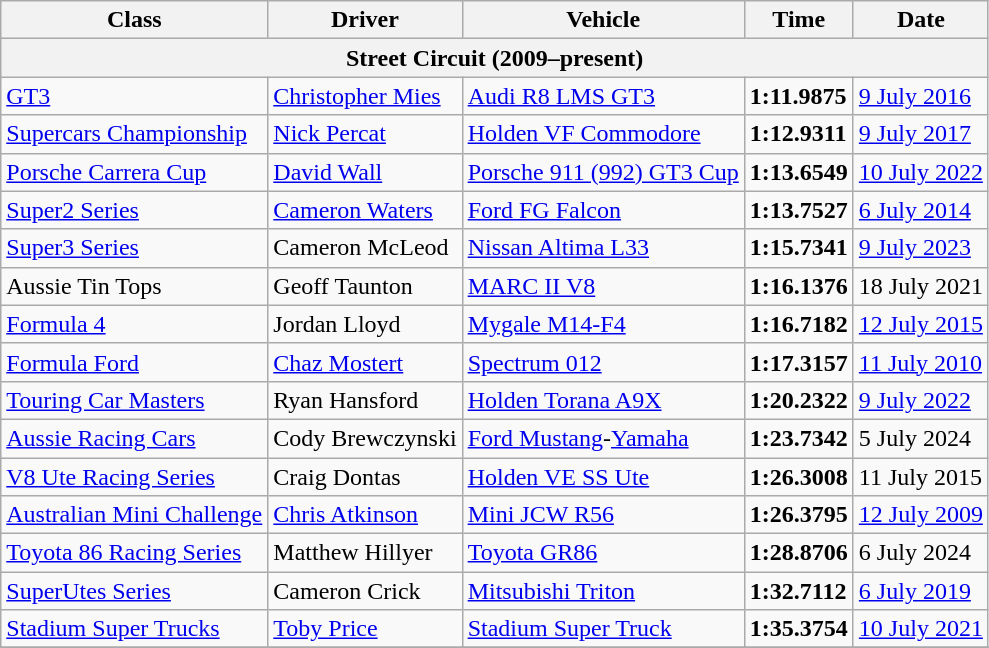<table class="wikitable">
<tr>
<th>Class</th>
<th>Driver</th>
<th>Vehicle</th>
<th>Time</th>
<th>Date</th>
</tr>
<tr>
<th colspan=5>Street Circuit (2009–present)</th>
</tr>
<tr>
<td><a href='#'>GT3</a></td>
<td> <a href='#'>Christopher Mies</a></td>
<td><a href='#'>Audi R8 LMS GT3</a></td>
<td><strong>1:11.9875</strong></td>
<td><a href='#'>9 July 2016</a></td>
</tr>
<tr>
<td><a href='#'>Supercars Championship</a></td>
<td> <a href='#'>Nick Percat</a></td>
<td><a href='#'>Holden VF Commodore</a></td>
<td><strong>1:12.9311</strong></td>
<td><a href='#'>9 July 2017</a></td>
</tr>
<tr>
<td><a href='#'>Porsche Carrera Cup</a></td>
<td> <a href='#'>David Wall</a></td>
<td><a href='#'>Porsche 911 (992) GT3 Cup</a></td>
<td><strong>1:13.6549</strong></td>
<td><a href='#'>10 July 2022</a></td>
</tr>
<tr>
<td><a href='#'>Super2 Series</a></td>
<td> <a href='#'>Cameron Waters</a></td>
<td><a href='#'>Ford FG Falcon</a></td>
<td><strong>1:13.7527</strong></td>
<td><a href='#'>6 July 2014</a></td>
</tr>
<tr>
<td><a href='#'>Super3 Series</a></td>
<td> Cameron McLeod</td>
<td><a href='#'>Nissan Altima L33</a></td>
<td><strong>1:15.7341</strong></td>
<td><a href='#'>9 July 2023</a></td>
</tr>
<tr>
<td>Aussie Tin Tops</td>
<td> Geoff Taunton</td>
<td><a href='#'>MARC II V8</a></td>
<td><strong>1:16.1376</strong></td>
<td>18 July 2021</td>
</tr>
<tr>
<td><a href='#'>Formula 4</a></td>
<td> Jordan Lloyd</td>
<td><a href='#'>Mygale M14-F4</a></td>
<td><strong>1:16.7182</strong></td>
<td><a href='#'>12 July 2015</a></td>
</tr>
<tr>
<td><a href='#'>Formula Ford</a></td>
<td> <a href='#'>Chaz Mostert</a></td>
<td><a href='#'>Spectrum 012</a></td>
<td><strong>1:17.3157</strong></td>
<td><a href='#'>11 July 2010</a></td>
</tr>
<tr>
<td><a href='#'>Touring Car Masters</a></td>
<td> Ryan Hansford</td>
<td><a href='#'>Holden Torana A9X</a></td>
<td><strong>1:20.2322</strong></td>
<td><a href='#'>9 July 2022</a></td>
</tr>
<tr>
<td><a href='#'>Aussie Racing Cars</a></td>
<td> Cody Brewczynski</td>
<td><a href='#'>Ford Mustang</a>-<a href='#'>Yamaha</a></td>
<td><strong>1:23.7342</strong></td>
<td>5 July 2024</td>
</tr>
<tr>
<td><a href='#'>V8 Ute Racing Series</a></td>
<td> Craig Dontas</td>
<td><a href='#'>Holden VE SS Ute</a></td>
<td><strong>1:26.3008</strong></td>
<td>11 July 2015</td>
</tr>
<tr>
<td><a href='#'>Australian Mini Challenge</a></td>
<td> <a href='#'>Chris Atkinson</a></td>
<td><a href='#'>Mini JCW R56</a></td>
<td><strong>1:26.3795</strong></td>
<td><a href='#'>12 July 2009</a></td>
</tr>
<tr>
<td><a href='#'>Toyota 86 Racing Series</a></td>
<td> Matthew Hillyer</td>
<td><a href='#'>Toyota GR86</a></td>
<td><strong>1:28.8706</strong></td>
<td>6 July 2024</td>
</tr>
<tr>
<td><a href='#'>SuperUtes Series</a></td>
<td> Cameron Crick</td>
<td><a href='#'>Mitsubishi Triton</a></td>
<td><strong>1:32.7112</strong></td>
<td><a href='#'>6 July 2019</a></td>
</tr>
<tr>
<td><a href='#'>Stadium Super Trucks</a></td>
<td> <a href='#'>Toby Price</a></td>
<td><a href='#'>Stadium Super Truck</a></td>
<td><strong>1:35.3754</strong></td>
<td><a href='#'>10 July 2021</a></td>
</tr>
<tr>
</tr>
</table>
